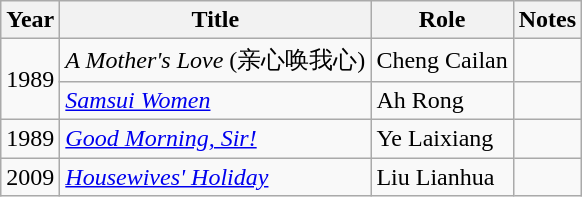<table class="wikitable sortable">
<tr>
<th>Year</th>
<th>Title</th>
<th>Role</th>
<th class="unsortable">Notes</th>
</tr>
<tr>
<td rowspan="2">1989</td>
<td><em>A Mother's Love</em> (亲心唤我心)</td>
<td>Cheng Cailan</td>
<td></td>
</tr>
<tr>
<td><em><a href='#'>Samsui Women</a></em></td>
<td>Ah Rong</td>
<td></td>
</tr>
<tr>
<td>1989</td>
<td><em><a href='#'>Good Morning, Sir!</a></em></td>
<td>Ye Laixiang</td>
<td></td>
</tr>
<tr>
<td>2009</td>
<td><em><a href='#'>Housewives' Holiday</a></em></td>
<td>Liu Lianhua</td>
<td></td>
</tr>
</table>
